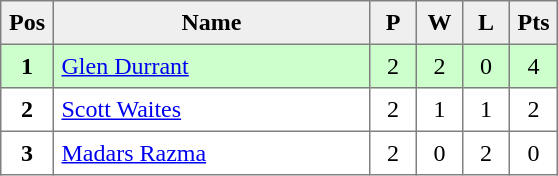<table style=border-collapse:collapse border=1 cellspacing=0 cellpadding=5>
<tr align=center bgcolor=#efefef>
<th width=20>Pos</th>
<th width=200>Name</th>
<th width=20>P</th>
<th width=20>W</th>
<th width=20>L</th>
<th width=20>Pts</th>
</tr>
<tr align=center style="background: #ccffcc;">
<td><strong>1</strong></td>
<td align="left"> <a href='#'>Glen Durrant</a></td>
<td>2</td>
<td>2</td>
<td>0</td>
<td>4</td>
</tr>
<tr align=center>
<td><strong>2</strong></td>
<td align="left">  <a href='#'>Scott Waites</a></td>
<td>2</td>
<td>1</td>
<td>1</td>
<td>2</td>
</tr>
<tr align=center>
<td><strong>3</strong></td>
<td align="left"> <a href='#'>Madars Razma</a></td>
<td>2</td>
<td>0</td>
<td>2</td>
<td>0</td>
</tr>
</table>
